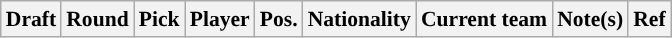<table class="wikitable sortable" style="text-align:left; font-size:90%;">
<tr>
<th>Draft</th>
<th>Round</th>
<th>Pick</th>
<th>Player</th>
<th>Pos.</th>
<th>Nationality</th>
<th>Current team</th>
<th>Note(s)</th>
<th class="unsortable">Ref</th>
</tr>
</table>
